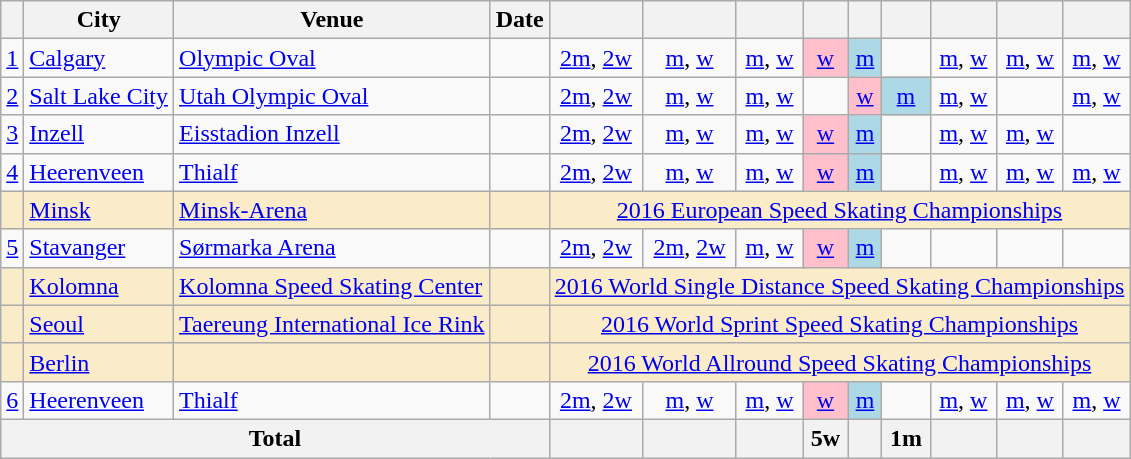<table class="wikitable" border="1" style="text-align:center">
<tr>
<th></th>
<th>City</th>
<th>Venue</th>
<th>Date</th>
<th></th>
<th></th>
<th></th>
<th></th>
<th></th>
<th></th>
<th></th>
<th></th>
<th></th>
</tr>
<tr>
<td><a href='#'>1</a></td>
<td align=left><a href='#'>Calgary</a></td>
<td align=left><a href='#'>Olympic Oval</a></td>
<td align=right></td>
<td><a href='#'>2m</a>, <a href='#'>2w</a></td>
<td><a href='#'>m</a>, <a href='#'>w</a></td>
<td><a href='#'>m</a>, <a href='#'>w</a></td>
<td bgcolor=pink><a href='#'>w</a></td>
<td bgcolor=lightblue><a href='#'>m</a></td>
<td></td>
<td><a href='#'>m</a>, <a href='#'>w</a></td>
<td><a href='#'>m</a>, <a href='#'>w</a></td>
<td><a href='#'>m</a>, <a href='#'>w</a></td>
</tr>
<tr>
<td><a href='#'>2</a></td>
<td align=left><a href='#'>Salt Lake City</a></td>
<td align=left><a href='#'>Utah Olympic Oval</a></td>
<td align=right></td>
<td><a href='#'>2m</a>, <a href='#'>2w</a></td>
<td><a href='#'>m</a>, <a href='#'>w</a></td>
<td><a href='#'>m</a>, <a href='#'>w</a></td>
<td></td>
<td bgcolor=pink><a href='#'>w</a></td>
<td bgcolor=lightblue><a href='#'>m</a></td>
<td><a href='#'>m</a>, <a href='#'>w</a></td>
<td></td>
<td><a href='#'>m</a>, <a href='#'>w</a></td>
</tr>
<tr>
<td><a href='#'>3</a></td>
<td align=left><a href='#'>Inzell</a></td>
<td align=left><a href='#'>Eisstadion Inzell</a></td>
<td align=right></td>
<td><a href='#'>2m</a>, <a href='#'>2w</a></td>
<td><a href='#'>m</a>, <a href='#'>w</a></td>
<td><a href='#'>m</a>, <a href='#'>w</a></td>
<td bgcolor=pink><a href='#'>w</a></td>
<td bgcolor=lightblue><a href='#'>m</a></td>
<td></td>
<td><a href='#'>m</a>, <a href='#'>w</a></td>
<td><a href='#'>m</a>, <a href='#'>w</a></td>
<td></td>
</tr>
<tr>
<td><a href='#'>4</a></td>
<td align=left><a href='#'>Heerenveen</a></td>
<td align=left><a href='#'>Thialf</a></td>
<td align=right></td>
<td><a href='#'>2m</a>, <a href='#'>2w</a></td>
<td><a href='#'>m</a>, <a href='#'>w</a></td>
<td><a href='#'>m</a>, <a href='#'>w</a></td>
<td bgcolor=pink><a href='#'>w</a></td>
<td bgcolor=lightblue><a href='#'>m</a></td>
<td></td>
<td><a href='#'>m</a>, <a href='#'>w</a></td>
<td><a href='#'>m</a>, <a href='#'>w</a></td>
<td><a href='#'>m</a>, <a href='#'>w</a></td>
</tr>
<tr bgcolor=#faecc8>
<td></td>
<td align=left><a href='#'>Minsk</a></td>
<td align=left><a href='#'>Minsk-Arena</a></td>
<td align=right></td>
<td colspan=9><a href='#'>2016 European Speed Skating Championships</a><br></td>
</tr>
<tr>
<td><a href='#'>5</a></td>
<td align=left><a href='#'>Stavanger</a></td>
<td align=left><a href='#'>Sørmarka Arena</a></td>
<td align=right></td>
<td><a href='#'>2m</a>, <a href='#'>2w</a></td>
<td><a href='#'>2m</a>, <a href='#'>2w</a></td>
<td><a href='#'>m</a>, <a href='#'>w</a></td>
<td bgcolor=pink><a href='#'>w</a></td>
<td bgcolor=lightblue><a href='#'>m</a></td>
<td></td>
<td></td>
<td></td>
<td></td>
</tr>
<tr bgcolor=#faecc8>
<td></td>
<td align=left><a href='#'>Kolomna</a></td>
<td align=left><a href='#'>Kolomna Speed Skating Center</a></td>
<td align=right></td>
<td colspan=9><a href='#'>2016 World Single Distance Speed Skating Championships</a></td>
</tr>
<tr bgcolor=#faecc8>
<td></td>
<td align=left><a href='#'>Seoul</a></td>
<td align=left><a href='#'>Taereung International Ice Rink</a></td>
<td align=right></td>
<td colspan=9><a href='#'>2016 World Sprint Speed Skating Championships</a></td>
</tr>
<tr bgcolor=#faecc8>
<td></td>
<td align=left><a href='#'>Berlin</a></td>
<td align=left></td>
<td align=right></td>
<td colspan=9><a href='#'>2016 World Allround Speed Skating Championships</a></td>
</tr>
<tr>
<td><a href='#'>6</a></td>
<td align=left><a href='#'>Heerenveen</a></td>
<td align=left><a href='#'>Thialf</a></td>
<td align=right></td>
<td><a href='#'>2m</a>, <a href='#'>2w</a></td>
<td><a href='#'>m</a>, <a href='#'>w</a></td>
<td><a href='#'>m</a>, <a href='#'>w</a></td>
<td bgcolor=pink><a href='#'>w</a></td>
<td bgcolor=lightblue><a href='#'>m</a></td>
<td></td>
<td><a href='#'>m</a>, <a href='#'>w</a></td>
<td><a href='#'>m</a>, <a href='#'>w</a></td>
<td><a href='#'>m</a>, <a href='#'>w</a></td>
</tr>
<tr>
<th align=left colspan=4>Total</th>
<th></th>
<th></th>
<th></th>
<th>5w</th>
<th></th>
<th>1m</th>
<th></th>
<th></th>
<th></th>
</tr>
</table>
